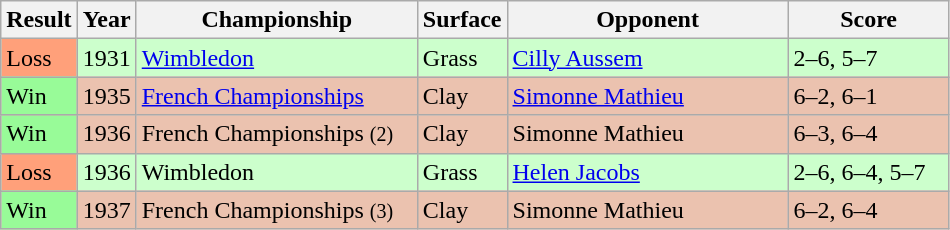<table class='sortable wikitable'>
<tr>
<th style="width:40px">Result</th>
<th style="width:30px">Year</th>
<th style="width:180px">Championship</th>
<th style="width:50px">Surface</th>
<th style="width:180px">Opponent</th>
<th style="width:100px" class="unsortable">Score</th>
</tr>
<tr style="background:#cfc;">
<td style="background:#ffa07a;">Loss</td>
<td>1931</td>
<td><a href='#'>Wimbledon</a></td>
<td>Grass</td>
<td> <a href='#'>Cilly Aussem</a></td>
<td>2–6, 5–7</td>
</tr>
<tr style="background:#ebc2af;">
<td style="background:#98fb98;">Win</td>
<td>1935</td>
<td><a href='#'>French Championships</a></td>
<td>Clay</td>
<td> <a href='#'>Simonne Mathieu</a></td>
<td>6–2, 6–1</td>
</tr>
<tr style="background:#ebc2af;">
<td style="background:#98fb98;">Win</td>
<td>1936</td>
<td>French Championships <small>(2)</small></td>
<td>Clay</td>
<td> Simonne Mathieu</td>
<td>6–3, 6–4</td>
</tr>
<tr style="background:#cfc;">
<td style="background:#ffa07a;">Loss</td>
<td>1936</td>
<td>Wimbledon</td>
<td>Grass</td>
<td> <a href='#'>Helen Jacobs</a></td>
<td>2–6, 6–4, 5–7</td>
</tr>
<tr style="background:#ebc2af;">
<td style="background:#98fb98;">Win</td>
<td>1937</td>
<td>French Championships <small>(3)</small></td>
<td>Clay</td>
<td> Simonne Mathieu</td>
<td>6–2, 6–4</td>
</tr>
</table>
